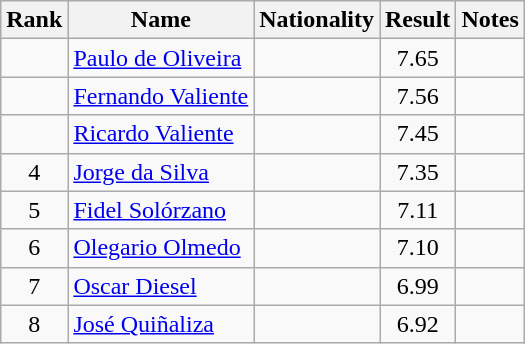<table class="wikitable sortable" style="text-align:center">
<tr>
<th>Rank</th>
<th>Name</th>
<th>Nationality</th>
<th>Result</th>
<th>Notes</th>
</tr>
<tr>
<td></td>
<td align=left><a href='#'>Paulo de Oliveira</a></td>
<td align=left></td>
<td>7.65</td>
<td></td>
</tr>
<tr>
<td></td>
<td align=left><a href='#'>Fernando Valiente</a></td>
<td align=left></td>
<td>7.56</td>
<td></td>
</tr>
<tr>
<td></td>
<td align=left><a href='#'>Ricardo Valiente</a></td>
<td align=left></td>
<td>7.45</td>
<td></td>
</tr>
<tr>
<td>4</td>
<td align=left><a href='#'>Jorge da Silva</a></td>
<td align=left></td>
<td>7.35</td>
<td></td>
</tr>
<tr>
<td>5</td>
<td align=left><a href='#'>Fidel Solórzano</a></td>
<td align=left></td>
<td>7.11</td>
<td></td>
</tr>
<tr>
<td>6</td>
<td align=left><a href='#'>Olegario Olmedo</a></td>
<td align=left></td>
<td>7.10</td>
<td></td>
</tr>
<tr>
<td>7</td>
<td align=left><a href='#'>Oscar Diesel</a></td>
<td align=left></td>
<td>6.99</td>
<td></td>
</tr>
<tr>
<td>8</td>
<td align=left><a href='#'>José Quiñaliza</a></td>
<td align=left></td>
<td>6.92</td>
<td></td>
</tr>
</table>
